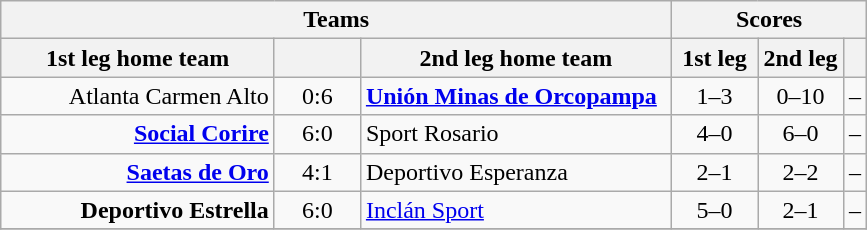<table class="wikitable" style="text-align: center;">
<tr>
<th colspan=3>Teams</th>
<th colspan=3>Scores</th>
</tr>
<tr>
<th width="175">1st leg home team</th>
<th width="50"></th>
<th width="200">2nd leg home team</th>
<th width="50">1st leg</th>
<th width="50">2nd leg</th>
<th></th>
</tr>
<tr>
<td align=right>Atlanta Carmen Alto</td>
<td>0:6</td>
<td align=left><strong><a href='#'>Unión Minas de Orcopampa</a></strong></td>
<td>1–3</td>
<td>0–10</td>
<td>–</td>
</tr>
<tr>
<td align=right><strong><a href='#'>Social Corire</a></strong></td>
<td>6:0</td>
<td align=left>Sport Rosario</td>
<td>4–0</td>
<td>6–0</td>
<td>–</td>
</tr>
<tr>
<td align=right><strong><a href='#'>Saetas de Oro</a></strong></td>
<td>4:1</td>
<td align=left>Deportivo Esperanza</td>
<td>2–1</td>
<td>2–2</td>
<td>–</td>
</tr>
<tr>
<td align=right><strong>Deportivo Estrella</strong></td>
<td>6:0</td>
<td align=left><a href='#'>Inclán Sport</a></td>
<td>5–0</td>
<td>2–1</td>
<td>–</td>
</tr>
<tr>
</tr>
</table>
